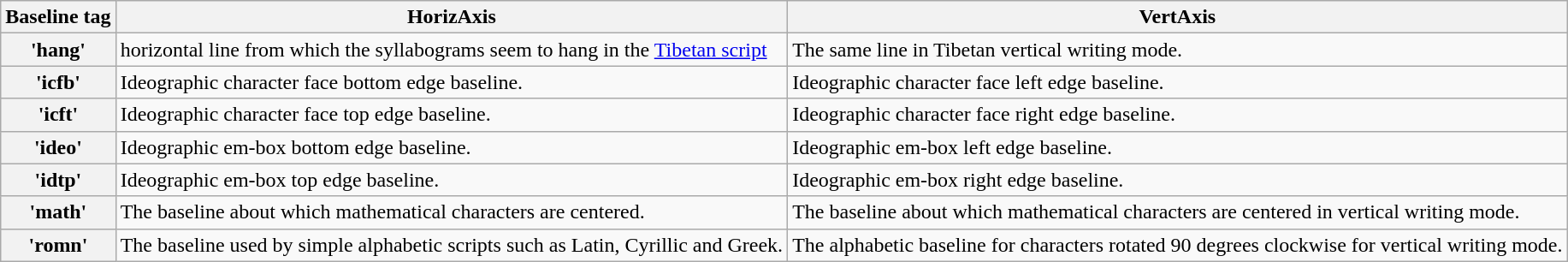<table class="wikitable">
<tr>
<th scope="col">Baseline tag</th>
<th scope="col">HorizAxis</th>
<th scope="col">VertAxis</th>
</tr>
<tr>
<th scope="row">'hang'</th>
<td>horizontal line from which the syllabograms seem to hang in the <a href='#'>Tibetan script</a></td>
<td>The same line in Tibetan vertical writing mode.</td>
</tr>
<tr>
<th scope="row">'icfb'</th>
<td>Ideographic character face bottom edge baseline.</td>
<td>Ideographic character face left edge baseline.</td>
</tr>
<tr>
<th scope="row">'icft'</th>
<td>Ideographic character face top edge baseline.</td>
<td>Ideographic character face right edge baseline.</td>
</tr>
<tr>
<th scope="row">'ideo'</th>
<td>Ideographic em-box bottom edge baseline.</td>
<td>Ideographic em-box left edge baseline.</td>
</tr>
<tr>
<th scope="row">'idtp'</th>
<td>Ideographic em-box top edge baseline.</td>
<td>Ideographic em-box right edge baseline.</td>
</tr>
<tr>
<th scope="row">'math'</th>
<td>The baseline about which mathematical characters are centered.</td>
<td>The baseline about which mathematical characters are centered in vertical writing mode.</td>
</tr>
<tr>
<th scope="row">'romn'</th>
<td>The baseline used by simple alphabetic scripts such as Latin, Cyrillic and Greek.</td>
<td>The alphabetic baseline for characters rotated 90 degrees clockwise for vertical writing mode.</td>
</tr>
</table>
